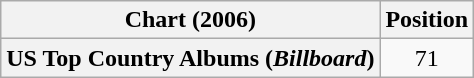<table class="wikitable plainrowheaders" style="text-align:center">
<tr>
<th scope="col">Chart (2006)</th>
<th scope="col">Position</th>
</tr>
<tr>
<th scope="row">US Top Country Albums (<em>Billboard</em>)</th>
<td>71</td>
</tr>
</table>
